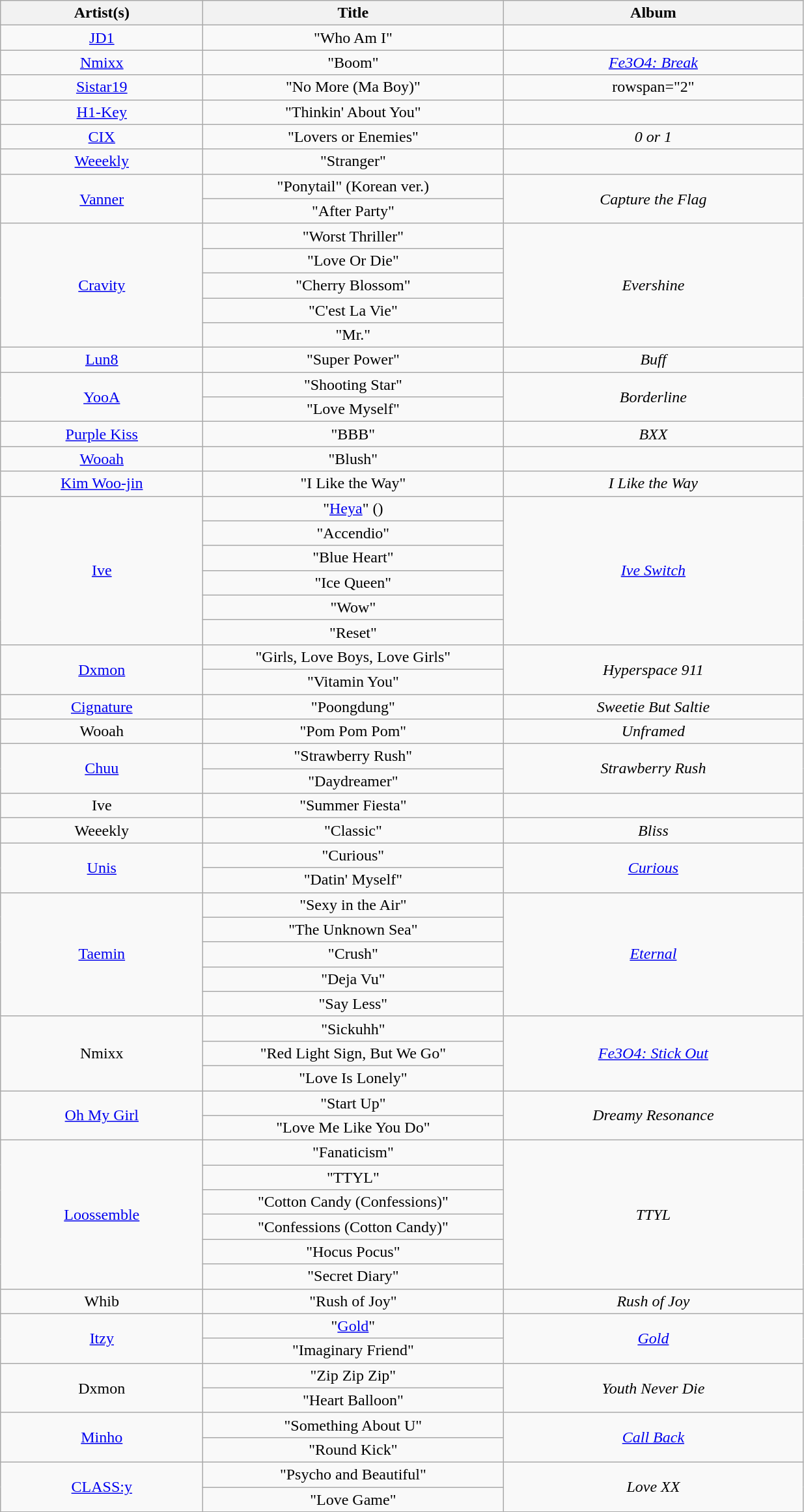<table class="wikitable plainrowheaders" style="text-align:center">
<tr>
<th width="200px">Artist(s)</th>
<th width="300px">Title</th>
<th width="300px">Album</th>
</tr>
<tr>
<td><a href='#'>JD1</a></td>
<td>"Who Am I"</td>
<td></td>
</tr>
<tr>
<td><a href='#'>Nmixx</a></td>
<td>"Boom"</td>
<td><em><a href='#'>Fe3O4: Break</a></em></td>
</tr>
<tr>
<td><a href='#'>Sistar19</a></td>
<td>"No More (Ma Boy)"</td>
<td>rowspan="2" </td>
</tr>
<tr>
<td><a href='#'>H1-Key</a></td>
<td>"Thinkin' About You"</td>
</tr>
<tr>
<td><a href='#'>CIX</a></td>
<td>"Lovers or Enemies"</td>
<td><em>0 or 1</em></td>
</tr>
<tr>
<td><a href='#'>Weeekly</a></td>
<td>"Stranger"</td>
<td></td>
</tr>
<tr>
<td rowspan="2"><a href='#'>Vanner</a></td>
<td>"Ponytail" (Korean ver.)</td>
<td rowspan="2"><em>Capture the Flag</em></td>
</tr>
<tr>
<td>"After Party"</td>
</tr>
<tr>
<td rowspan="5"><a href='#'>Cravity</a></td>
<td>"Worst Thriller"</td>
<td rowspan="5"><em>Evershine</em></td>
</tr>
<tr>
<td>"Love Or Die"</td>
</tr>
<tr>
<td>"Cherry Blossom"</td>
</tr>
<tr>
<td>"C'est La Vie"</td>
</tr>
<tr>
<td>"Mr."</td>
</tr>
<tr>
<td><a href='#'>Lun8</a></td>
<td>"Super Power"</td>
<td><em>Buff</em></td>
</tr>
<tr>
<td rowspan="2"><a href='#'>YooA</a></td>
<td>"Shooting Star"</td>
<td rowspan="2"><em>Borderline</em></td>
</tr>
<tr>
<td>"Love Myself"</td>
</tr>
<tr>
<td><a href='#'>Purple Kiss</a></td>
<td>"BBB"</td>
<td><em>BXX</em></td>
</tr>
<tr>
<td><a href='#'>Wooah</a></td>
<td>"Blush"</td>
<td></td>
</tr>
<tr>
<td><a href='#'>Kim Woo-jin</a></td>
<td>"I Like the Way"</td>
<td><em>I Like the Way</em></td>
</tr>
<tr>
<td rowspan="6"><a href='#'>Ive</a></td>
<td>"<a href='#'>Heya</a>" ()</td>
<td rowspan="6"><em><a href='#'>Ive Switch</a></em></td>
</tr>
<tr>
<td>"Accendio"</td>
</tr>
<tr>
<td>"Blue Heart"</td>
</tr>
<tr>
<td>"Ice Queen"</td>
</tr>
<tr>
<td>"Wow"</td>
</tr>
<tr>
<td>"Reset"</td>
</tr>
<tr>
<td rowspan="2"><a href='#'>Dxmon</a></td>
<td>"Girls, Love Boys, Love Girls"</td>
<td rowspan="2"><em>Hyperspace 911</em></td>
</tr>
<tr>
<td>"Vitamin You"</td>
</tr>
<tr>
<td><a href='#'>Cignature</a></td>
<td>"Poongdung"</td>
<td><em>Sweetie But Saltie</em></td>
</tr>
<tr>
<td>Wooah</td>
<td>"Pom Pom Pom"</td>
<td><em>Unframed</em></td>
</tr>
<tr>
<td rowspan="2"><a href='#'>Chuu</a></td>
<td>"Strawberry Rush"</td>
<td rowspan="2"><em>Strawberry Rush</em></td>
</tr>
<tr>
<td>"Daydreamer"</td>
</tr>
<tr>
<td>Ive</td>
<td>"Summer Fiesta"</td>
<td></td>
</tr>
<tr>
<td>Weeekly</td>
<td>"Classic"</td>
<td><em>Bliss</em></td>
</tr>
<tr>
<td rowspan="2"><a href='#'>Unis</a></td>
<td>"Curious"</td>
<td rowspan="2"><em><a href='#'>Curious</a></em></td>
</tr>
<tr>
<td>"Datin' Myself"</td>
</tr>
<tr>
<td rowspan="5"><a href='#'>Taemin</a></td>
<td>"Sexy in the Air"</td>
<td rowspan="5"><em><a href='#'>Eternal</a></em></td>
</tr>
<tr>
<td>"The Unknown Sea"</td>
</tr>
<tr>
<td>"Crush"</td>
</tr>
<tr>
<td>"Deja Vu"</td>
</tr>
<tr>
<td>"Say Less"</td>
</tr>
<tr>
<td rowspan="3">Nmixx</td>
<td>"Sickuhh"</td>
<td rowspan="3"><em><a href='#'>Fe3O4: Stick Out</a></em></td>
</tr>
<tr>
<td>"Red Light Sign, But We Go"</td>
</tr>
<tr>
<td>"Love Is Lonely"</td>
</tr>
<tr>
<td rowspan="2"><a href='#'>Oh My Girl</a></td>
<td>"Start Up"</td>
<td rowspan="2"><em>Dreamy Resonance</em></td>
</tr>
<tr>
<td>"Love Me Like You Do"</td>
</tr>
<tr>
<td rowspan="6"><a href='#'>Loossemble</a></td>
<td>"Fanaticism"</td>
<td rowspan="6"><em>TTYL</em></td>
</tr>
<tr>
<td>"TTYL"</td>
</tr>
<tr>
<td>"Cotton Candy (Confessions)"</td>
</tr>
<tr>
<td>"Confessions (Cotton Candy)"</td>
</tr>
<tr>
<td>"Hocus Pocus"</td>
</tr>
<tr>
<td>"Secret Diary"</td>
</tr>
<tr>
<td>Whib</td>
<td>"Rush of Joy"</td>
<td><em>Rush of Joy</em></td>
</tr>
<tr>
<td rowspan="2"><a href='#'>Itzy</a></td>
<td>"<a href='#'>Gold</a>"</td>
<td rowspan="2"><em><a href='#'>Gold</a></em></td>
</tr>
<tr>
<td>"Imaginary Friend"</td>
</tr>
<tr>
<td rowspan="2">Dxmon</td>
<td>"Zip Zip Zip"</td>
<td rowspan="2"><em>Youth Never Die</em></td>
</tr>
<tr>
<td>"Heart Balloon"</td>
</tr>
<tr>
<td rowspan="2"><a href='#'>Minho</a></td>
<td>"Something About U"</td>
<td rowspan="2"><em><a href='#'>Call Back</a></em></td>
</tr>
<tr>
<td>"Round Kick"</td>
</tr>
<tr>
<td rowspan="2"><a href='#'>CLASS:y</a></td>
<td>"Psycho and Beautiful"</td>
<td rowspan="2"><em>Love XX</em></td>
</tr>
<tr>
<td>"Love Game"</td>
</tr>
</table>
